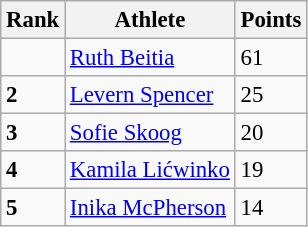<table class="wikitable" style="border-collapse: collapse; font-size: 95%;">
<tr>
<th>Rank</th>
<th>Athlete</th>
<th>Points</th>
</tr>
<tr>
<td></td>
<td><a href='#'>Ruth Beitia</a></td>
<td>61</td>
</tr>
<tr>
<td><strong>2</strong></td>
<td><a href='#'>Levern Spencer</a></td>
<td>25</td>
</tr>
<tr>
<td><strong>3</strong></td>
<td><a href='#'>Sofie Skoog</a></td>
<td>20</td>
</tr>
<tr>
<td><strong>4</strong></td>
<td><a href='#'>Kamila Lićwinko</a></td>
<td>19</td>
</tr>
<tr>
<td><strong>5</strong></td>
<td><a href='#'>Inika McPherson</a></td>
<td>14</td>
</tr>
</table>
